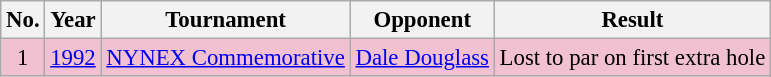<table class="wikitable" style="font-size:95%;">
<tr>
<th>No.</th>
<th>Year</th>
<th>Tournament</th>
<th>Opponent</th>
<th>Result</th>
</tr>
<tr style="background:#F2C1D1;">
<td align=center>1</td>
<td><a href='#'>1992</a></td>
<td><a href='#'>NYNEX Commemorative</a></td>
<td> <a href='#'>Dale Douglass</a></td>
<td>Lost to par on first extra hole</td>
</tr>
</table>
